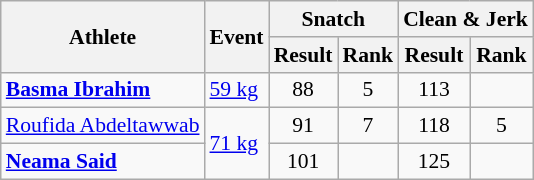<table class="wikitable" style="font-size:90%">
<tr>
<th rowspan="2">Athlete</th>
<th rowspan="2">Event</th>
<th colspan="2">Snatch</th>
<th colspan="2">Clean & Jerk</th>
</tr>
<tr>
<th>Result</th>
<th>Rank</th>
<th>Result</th>
<th>Rank</th>
</tr>
<tr align=center>
<td align=left><strong><a href='#'>Basma Ibrahim</a></strong></td>
<td align=left><a href='#'>59 kg</a></td>
<td>88</td>
<td>5</td>
<td>113</td>
<td></td>
</tr>
<tr align=center>
<td align=left><a href='#'>Roufida Abdeltawwab</a></td>
<td rowspan=2 align=left><a href='#'>71 kg</a></td>
<td>91</td>
<td>7</td>
<td>118</td>
<td>5</td>
</tr>
<tr align=center>
<td align=left><strong><a href='#'>Neama Said</a></strong></td>
<td>101</td>
<td></td>
<td>125</td>
<td></td>
</tr>
</table>
